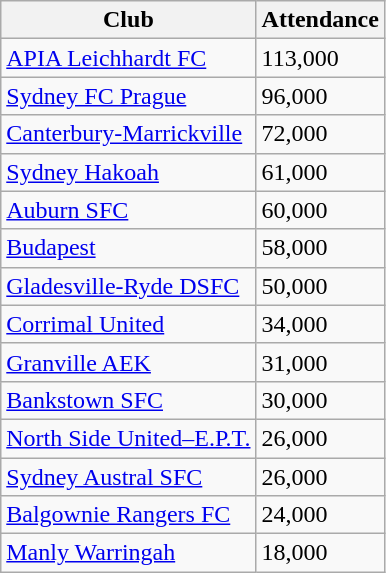<table class="wikitable col1left col2right">
<tr>
<th>Club</th>
<th>Attendance</th>
</tr>
<tr>
<td><a href='#'>APIA Leichhardt FC</a></td>
<td>113,000</td>
</tr>
<tr>
<td><a href='#'>Sydney FC Prague</a></td>
<td>96,000</td>
</tr>
<tr>
<td><a href='#'>Canterbury-Marrickville</a></td>
<td>72,000</td>
</tr>
<tr>
<td><a href='#'>Sydney Hakoah</a></td>
<td>61,000</td>
</tr>
<tr>
<td><a href='#'>Auburn SFC</a></td>
<td>60,000</td>
</tr>
<tr>
<td><a href='#'>Budapest</a></td>
<td>58,000</td>
</tr>
<tr>
<td><a href='#'>Gladesville-Ryde DSFC</a></td>
<td>50,000</td>
</tr>
<tr>
<td><a href='#'>Corrimal United</a></td>
<td>34,000</td>
</tr>
<tr>
<td><a href='#'>Granville AEK</a></td>
<td>31,000</td>
</tr>
<tr>
<td><a href='#'>Bankstown SFC</a></td>
<td>30,000</td>
</tr>
<tr>
<td><a href='#'>North Side United–E.P.T.</a></td>
<td>26,000</td>
</tr>
<tr>
<td><a href='#'>Sydney Austral SFC</a></td>
<td>26,000</td>
</tr>
<tr>
<td><a href='#'>Balgownie Rangers FC</a></td>
<td>24,000</td>
</tr>
<tr>
<td><a href='#'>Manly Warringah</a></td>
<td>18,000</td>
</tr>
</table>
